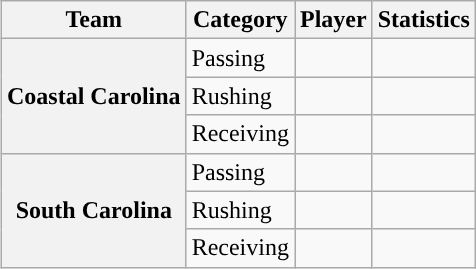<table class="wikitable" style="float:right">
<tr>
<th>Team</th>
<th>Category</th>
<th>Player</th>
<th>Statistics</th>
</tr>
<tr>
<th rowspan=3>Coastal Carolina</th>
<td>Passing</td>
<td></td>
<td></td>
</tr>
<tr>
<td>Rushing</td>
<td></td>
<td></td>
</tr>
<tr>
<td>Receiving</td>
<td></td>
<td></td>
</tr>
<tr>
<th rowspan=3>South Carolina</th>
<td>Passing</td>
<td></td>
<td></td>
</tr>
<tr>
<td>Rushing</td>
<td></td>
<td></td>
</tr>
<tr>
<td>Receiving</td>
<td></td>
<td></td>
</tr>
</table>
